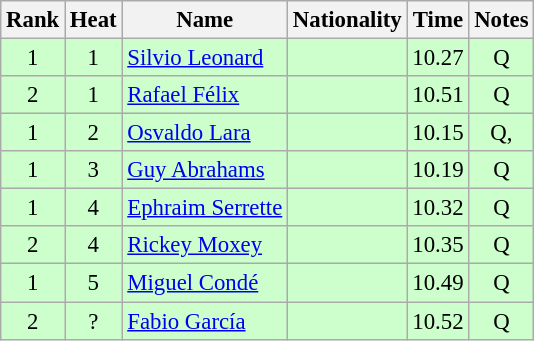<table class="wikitable sortable" style="text-align:center; font-size:95%">
<tr>
<th>Rank</th>
<th>Heat</th>
<th>Name</th>
<th>Nationality</th>
<th>Time</th>
<th>Notes</th>
</tr>
<tr bgcolor=ccffcc>
<td>1</td>
<td>1</td>
<td align=left><a href='#'>Silvio Leonard</a></td>
<td align=left></td>
<td>10.27</td>
<td>Q</td>
</tr>
<tr bgcolor=ccffcc>
<td>2</td>
<td>1</td>
<td align=left><a href='#'>Rafael Félix</a></td>
<td align=left></td>
<td>10.51</td>
<td>Q</td>
</tr>
<tr bgcolor=ccffcc>
<td>1</td>
<td>2</td>
<td align=left><a href='#'>Osvaldo Lara</a></td>
<td align=left></td>
<td>10.15</td>
<td>Q, </td>
</tr>
<tr bgcolor=ccffcc>
<td>1</td>
<td>3</td>
<td align=left><a href='#'>Guy Abrahams</a></td>
<td align=left></td>
<td>10.19</td>
<td>Q</td>
</tr>
<tr bgcolor=ccffcc>
<td>1</td>
<td>4</td>
<td align=left><a href='#'>Ephraim Serrette</a></td>
<td align=left></td>
<td>10.32</td>
<td>Q</td>
</tr>
<tr bgcolor=ccffcc>
<td>2</td>
<td>4</td>
<td align=left><a href='#'>Rickey Moxey</a></td>
<td align=left></td>
<td>10.35</td>
<td>Q</td>
</tr>
<tr bgcolor=ccffcc>
<td>1</td>
<td>5</td>
<td align=left><a href='#'>Miguel Condé</a></td>
<td align=left></td>
<td>10.49</td>
<td>Q</td>
</tr>
<tr bgcolor=ccffcc>
<td>2</td>
<td>?</td>
<td align=left><a href='#'>Fabio García</a></td>
<td align=left></td>
<td>10.52</td>
<td>Q</td>
</tr>
</table>
